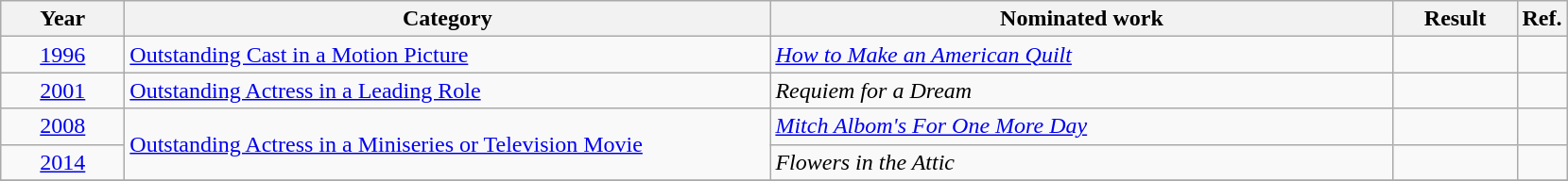<table class=wikitable>
<tr>
<th scope="col" style="width:5em;">Year</th>
<th scope="col" style="width:28em;">Category</th>
<th scope="col" style="width:27em;">Nominated work</th>
<th scope="col" style="width:5em;">Result</th>
<th>Ref.</th>
</tr>
<tr>
<td style="text-align:center;"><a href='#'>1996</a></td>
<td><a href='#'>Outstanding Cast in a Motion Picture</a></td>
<td><em><a href='#'>How to Make an American Quilt</a></em></td>
<td></td>
<td style="text-align:center;"></td>
</tr>
<tr>
<td style="text-align:center;"><a href='#'>2001</a></td>
<td><a href='#'>Outstanding Actress in a Leading Role</a></td>
<td><em>Requiem for a Dream</em></td>
<td></td>
<td style="text-align:center;"></td>
</tr>
<tr>
<td style="text-align:center;"><a href='#'>2008</a></td>
<td Rowspan=2><a href='#'>Outstanding Actress in a Miniseries or Television Movie</a></td>
<td><em><a href='#'>Mitch Albom's For One More Day</a></em></td>
<td></td>
<td style="text-align:center;"></td>
</tr>
<tr>
<td style="text-align:center;"><a href='#'>2014</a></td>
<td><em>Flowers in the Attic</em></td>
<td></td>
<td style="text-align:center;"></td>
</tr>
<tr>
</tr>
</table>
